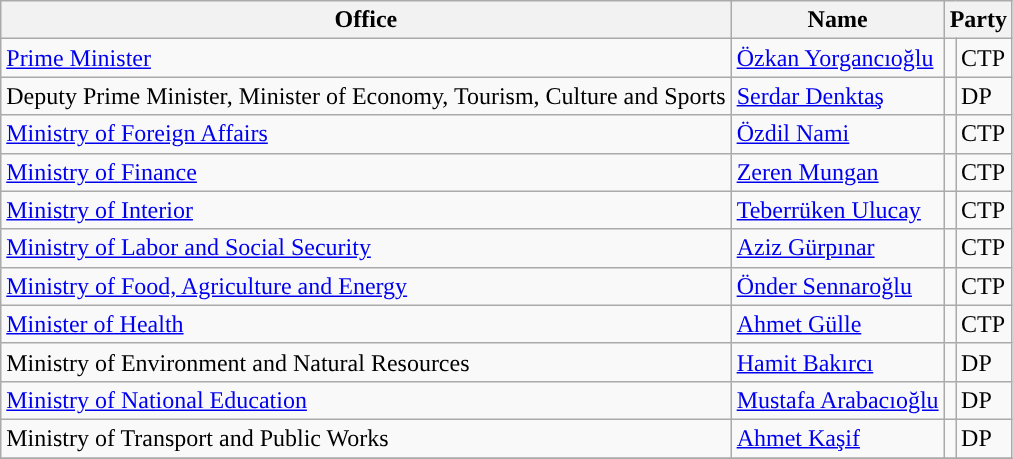<table class="wikitable">
<tr>
<th>Office</th>
<th>Name</th>
<th colspan="2">Party</th>
</tr>
<tr>
<td><a href='#'>Prime Minister</a></td>
<td><a href='#'>Özkan Yorgancıoğlu</a></td>
<td style="background-color: "></td>
<td>CTP</td>
</tr>
<tr>
<td>Deputy Prime Minister, Minister of Economy, Tourism, Culture and Sports</td>
<td><a href='#'>Serdar Denktaş</a></td>
<td style="background-color:"></td>
<td>DP</td>
</tr>
<tr>
<td><a href='#'>Ministry of Foreign Affairs</a></td>
<td><a href='#'>Özdil Nami</a></td>
<td style="background-color: "></td>
<td>CTP</td>
</tr>
<tr>
<td><a href='#'>Ministry of Finance</a></td>
<td><a href='#'>Zeren Mungan</a></td>
<td style="background-color: "></td>
<td>CTP</td>
</tr>
<tr>
<td><a href='#'>Ministry of Interior</a></td>
<td><a href='#'>Teberrüken Ulucay</a></td>
<td style="background-color: "></td>
<td>CTP</td>
</tr>
<tr>
<td><a href='#'>Ministry of Labor and Social Security</a></td>
<td><a href='#'>Aziz Gürpınar</a></td>
<td style="background-color: "></td>
<td>CTP</td>
</tr>
<tr>
<td><a href='#'>Ministry of Food, Agriculture and Energy</a></td>
<td><a href='#'>Önder Sennaroğlu</a></td>
<td style="background-color: "></td>
<td>CTP</td>
</tr>
<tr>
<td><a href='#'>Minister of Health</a></td>
<td><a href='#'>Ahmet Gülle</a></td>
<td style="background-color: "></td>
<td>CTP</td>
</tr>
<tr>
<td>Ministry of Environment and Natural Resources</td>
<td><a href='#'>Hamit Bakırcı</a></td>
<td style="background-color:"></td>
<td>DP</td>
</tr>
<tr>
<td><a href='#'>Ministry of National Education</a></td>
<td><a href='#'>Mustafa Arabacıoğlu</a></td>
<td style="background-color:"></td>
<td>DP</td>
</tr>
<tr>
<td>Ministry of Transport and Public Works</td>
<td><a href='#'>Ahmet Kaşif</a></td>
<td style="background-color:"></td>
<td>DP</td>
</tr>
<tr>
</tr>
</table>
